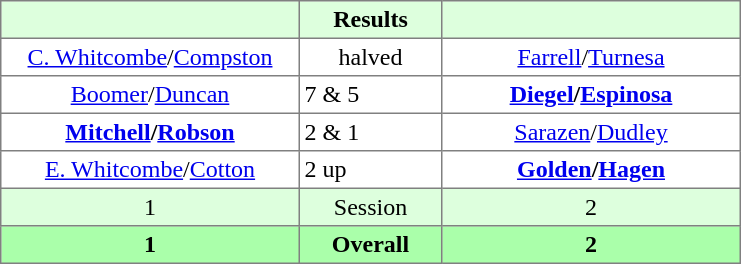<table border="1" cellpadding="3" style="border-collapse:collapse; text-align:center;">
<tr style="background:#dfd;">
<th style="width:12em;"></th>
<th style="width:5.5em;">Results</th>
<th style="width:12em;"></th>
</tr>
<tr>
<td><a href='#'>C. Whitcombe</a>/<a href='#'>Compston</a></td>
<td>halved</td>
<td><a href='#'>Farrell</a>/<a href='#'>Turnesa</a></td>
</tr>
<tr>
<td><a href='#'>Boomer</a>/<a href='#'>Duncan</a></td>
<td align=left> 7 & 5</td>
<td><strong><a href='#'>Diegel</a>/<a href='#'>Espinosa</a></strong></td>
</tr>
<tr>
<td><strong><a href='#'>Mitchell</a>/<a href='#'>Robson</a></strong></td>
<td align=left> 2 & 1</td>
<td><a href='#'>Sarazen</a>/<a href='#'>Dudley</a></td>
</tr>
<tr>
<td><a href='#'>E. Whitcombe</a>/<a href='#'>Cotton</a></td>
<td align=left> 2 up</td>
<td><strong><a href='#'>Golden</a>/<a href='#'>Hagen</a></strong></td>
</tr>
<tr style="background:#dfd;">
<td>1</td>
<td>Session</td>
<td>2</td>
</tr>
<tr style="background:#afa;">
<th>1</th>
<th>Overall</th>
<th>2</th>
</tr>
</table>
